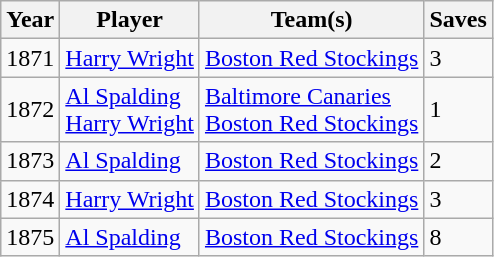<table class="wikitable sortable">
<tr>
<th>Year</th>
<th>Player</th>
<th>Team(s)</th>
<th>Saves</th>
</tr>
<tr>
<td>1871</td>
<td><a href='#'>Harry Wright</a></td>
<td><a href='#'>Boston Red Stockings</a></td>
<td>3</td>
</tr>
<tr>
<td>1872</td>
<td><a href='#'>Al Spalding</a><br><a href='#'>Harry Wright</a></td>
<td><a href='#'>Baltimore Canaries</a><br><a href='#'>Boston Red Stockings</a></td>
<td>1</td>
</tr>
<tr>
<td>1873</td>
<td><a href='#'>Al Spalding</a></td>
<td><a href='#'>Boston Red Stockings</a></td>
<td>2</td>
</tr>
<tr>
<td>1874</td>
<td><a href='#'>Harry Wright</a></td>
<td><a href='#'>Boston Red Stockings</a></td>
<td>3</td>
</tr>
<tr>
<td>1875</td>
<td><a href='#'>Al Spalding</a></td>
<td><a href='#'>Boston Red Stockings</a></td>
<td>8</td>
</tr>
</table>
